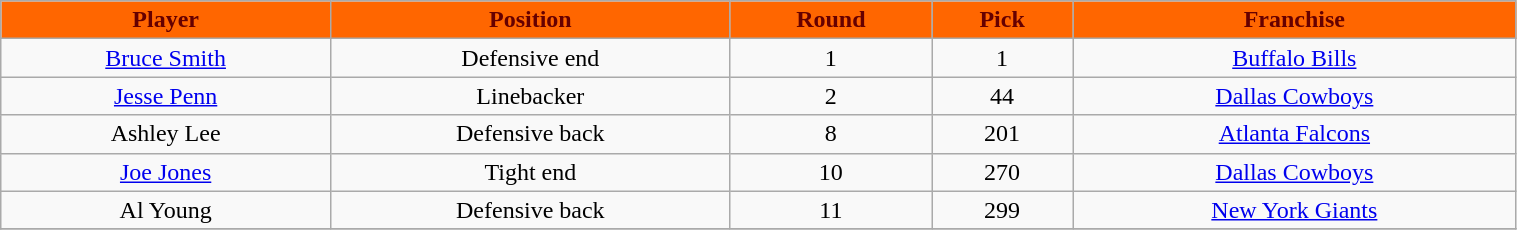<table class="wikitable" width="80%">
<tr align="center"  style="background:#FF6600;color:#660000;">
<td><strong>Player</strong></td>
<td><strong>Position</strong></td>
<td><strong>Round</strong></td>
<td><strong>Pick</strong></td>
<td><strong>Franchise</strong></td>
</tr>
<tr align="center" bgcolor="">
<td><a href='#'>Bruce Smith</a></td>
<td>Defensive end</td>
<td>1</td>
<td>1</td>
<td><a href='#'>Buffalo Bills</a></td>
</tr>
<tr align="center" bgcolor="">
<td><a href='#'>Jesse Penn</a></td>
<td>Linebacker</td>
<td>2</td>
<td>44</td>
<td><a href='#'>Dallas Cowboys</a></td>
</tr>
<tr align="center" bgcolor="">
<td>Ashley Lee</td>
<td>Defensive back</td>
<td>8</td>
<td>201</td>
<td><a href='#'>Atlanta Falcons</a></td>
</tr>
<tr align="center" bgcolor="">
<td><a href='#'>Joe Jones</a></td>
<td>Tight end</td>
<td>10</td>
<td>270</td>
<td><a href='#'>Dallas Cowboys</a></td>
</tr>
<tr align="center" bgcolor="">
<td>Al Young</td>
<td>Defensive back</td>
<td>11</td>
<td>299</td>
<td><a href='#'>New York Giants</a></td>
</tr>
<tr align="center" bgcolor="">
</tr>
</table>
